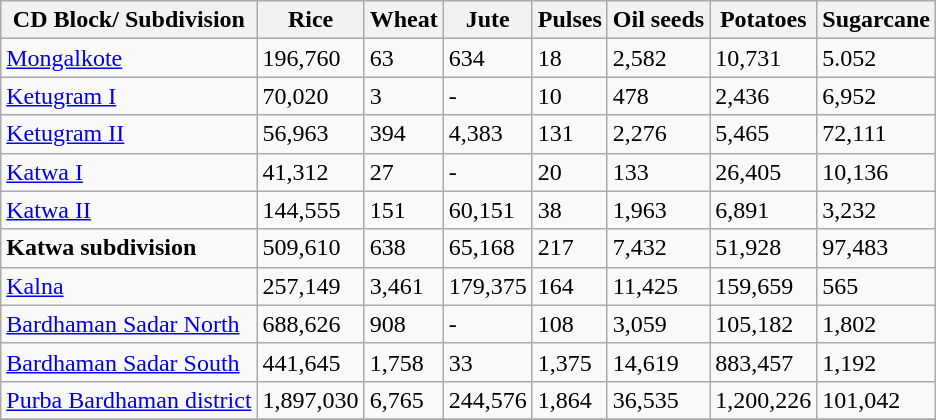<table class="wikitable sortable">
<tr>
<th>CD Block/ Subdivision</th>
<th>Rice</th>
<th>Wheat</th>
<th>Jute</th>
<th>Pulses</th>
<th>Oil seeds</th>
<th>Potatoes</th>
<th>Sugarcane</th>
</tr>
<tr>
<td><a href='#'>Mongalkote</a></td>
<td>196,760</td>
<td>63</td>
<td>634</td>
<td>18</td>
<td>2,582</td>
<td>10,731</td>
<td>5.052</td>
</tr>
<tr>
<td><a href='#'>Ketugram I</a></td>
<td>70,020</td>
<td>3</td>
<td>-</td>
<td>10</td>
<td>478</td>
<td>2,436</td>
<td>6,952</td>
</tr>
<tr>
<td><a href='#'>Ketugram II</a></td>
<td>56,963</td>
<td>394</td>
<td>4,383</td>
<td>131</td>
<td>2,276</td>
<td>5,465</td>
<td>72,111</td>
</tr>
<tr>
<td><a href='#'>Katwa I</a></td>
<td>41,312</td>
<td>27</td>
<td>-</td>
<td>20</td>
<td>133</td>
<td>26,405</td>
<td>10,136</td>
</tr>
<tr>
<td><a href='#'>Katwa II</a></td>
<td>144,555</td>
<td>151</td>
<td>60,151</td>
<td>38</td>
<td>1,963</td>
<td>6,891</td>
<td>3,232</td>
</tr>
<tr>
<td><strong>Katwa subdivision</strong></td>
<td>509,610</td>
<td>638</td>
<td>65,168</td>
<td>217</td>
<td>7,432</td>
<td>51,928</td>
<td>97,483</td>
</tr>
<tr>
<td><a href='#'>Kalna</a></td>
<td>257,149</td>
<td>3,461</td>
<td>179,375</td>
<td>164</td>
<td>11,425</td>
<td>159,659</td>
<td>565</td>
</tr>
<tr>
<td><a href='#'>Bardhaman Sadar North</a></td>
<td>688,626</td>
<td>908</td>
<td>-</td>
<td>108</td>
<td>3,059</td>
<td>105,182</td>
<td>1,802</td>
</tr>
<tr>
<td><a href='#'>Bardhaman Sadar South</a></td>
<td>441,645</td>
<td>1,758</td>
<td>33</td>
<td>1,375</td>
<td>14,619</td>
<td>883,457</td>
<td>1,192</td>
</tr>
<tr>
<td><a href='#'>Purba Bardhaman district</a></td>
<td>1,897,030</td>
<td>6,765</td>
<td>244,576</td>
<td>1,864</td>
<td>36,535</td>
<td>1,200,226</td>
<td>101,042</td>
</tr>
<tr>
</tr>
</table>
